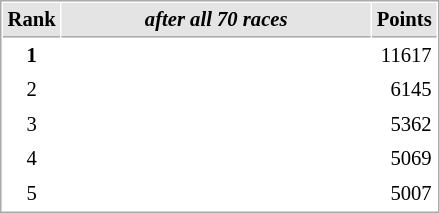<table cellspacing="1" cellpadding="3" style="border:1px solid #aaa; font-size:86%;">
<tr style="background:#e4e4e4;">
<th style="border-bottom:1px solid #aaa; width:10px;">Rank</th>
<th style="border-bottom:1px solid #aaa; width:200px;"><em>after all 70 races</em></th>
<th style="border-bottom:1px solid #aaa; width:20px;">Points</th>
</tr>
<tr>
<td style="text-align:center;"><strong>1</strong></td>
<td><strong></strong></td>
<td align="right">11617</td>
</tr>
<tr>
<td style="text-align:center;">2</td>
<td></td>
<td align="right">6145</td>
</tr>
<tr>
<td style="text-align:center;">3</td>
<td>  </td>
<td align="right">5362</td>
</tr>
<tr>
<td style="text-align:center;">4</td>
<td></td>
<td align="right">5069</td>
</tr>
<tr>
<td style="text-align:center;">5</td>
<td></td>
<td align="right">5007</td>
</tr>
</table>
